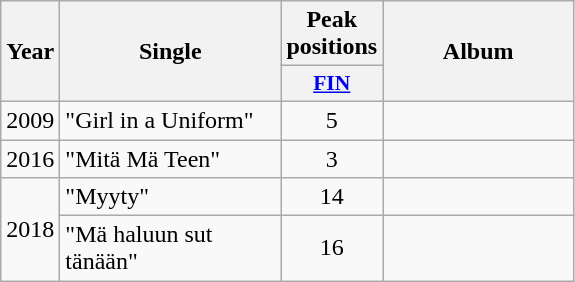<table class="wikitable">
<tr>
<th rowspan="2" style="text-align:center; width:10px;">Year</th>
<th rowspan="2" style="text-align:center; width:140px;">Single</th>
<th style="text-align:center; width:20px;">Peak positions</th>
<th rowspan="2" style="text-align:center; width:120px;">Album</th>
</tr>
<tr>
<th scope="col" style="width:3em;font-size:90%;"><a href='#'>FIN</a><br></th>
</tr>
<tr>
<td style="text-align:center;">2009</td>
<td>"Girl in a Uniform"</td>
<td style="text-align:center;">5</td>
<td style="text-align:center;"></td>
</tr>
<tr>
<td style="text-align:center;">2016</td>
<td>"Mitä Mä Teen"<br></td>
<td style="text-align:center;">3<br></td>
<td style="text-align:center;"></td>
</tr>
<tr>
<td style="text-align:center;" rowspan="2">2018</td>
<td>"Myyty"</td>
<td style="text-align:center;">14<br></td>
<td style="text-align:center;"></td>
</tr>
<tr>
<td>"Mä haluun sut tänään"</td>
<td style="text-align:center;">16<br></td>
<td style="text-align:center;"></td>
</tr>
</table>
